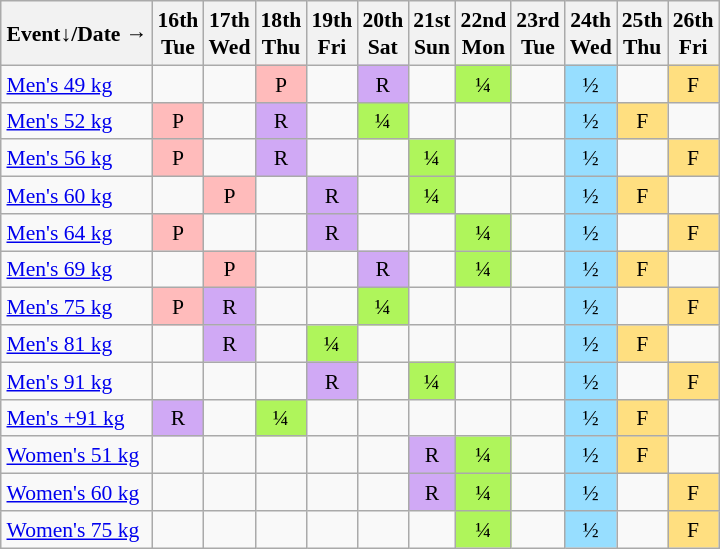<table class="wikitable" style="margin:0.5em auto; font-size:90%; line-height:1.25em; text-align:center;">
<tr>
<th>Event↓/Date →</th>
<th>16th<br>Tue</th>
<th>17th<br>Wed</th>
<th>18th<br>Thu</th>
<th>19th<br>Fri</th>
<th>20th<br>Sat</th>
<th>21st<br>Sun</th>
<th>22nd<br>Mon</th>
<th>23rd<br>Tue</th>
<th>24th<br>Wed</th>
<th>25th<br>Thu</th>
<th>26th<br>Fri</th>
</tr>
<tr>
<td align="left"><a href='#'>Men's 49 kg</a></td>
<td></td>
<td></td>
<td bgcolor="#FFBBBB">P</td>
<td></td>
<td bgcolor="#D0A9F5">R</td>
<td></td>
<td bgcolor="#AFF55B">¼</td>
<td></td>
<td bgcolor="#97DEFF">½</td>
<td></td>
<td bgcolor="#FFDF80">F</td>
</tr>
<tr>
<td align="left"><a href='#'>Men's 52 kg</a></td>
<td bgcolor="#FFBBBB">P</td>
<td></td>
<td bgcolor="#D0A9F5">R</td>
<td></td>
<td bgcolor="#AFF55B">¼</td>
<td></td>
<td></td>
<td></td>
<td bgcolor="#97DEFF">½</td>
<td bgcolor="#FFDF80">F</td>
<td></td>
</tr>
<tr>
<td align="left"><a href='#'>Men's 56 kg</a></td>
<td bgcolor="#FFBBBB">P</td>
<td></td>
<td bgcolor="#D0A9F5">R</td>
<td></td>
<td></td>
<td bgcolor="#AFF55B">¼</td>
<td></td>
<td></td>
<td bgcolor="#97DEFF">½</td>
<td></td>
<td bgcolor="#FFDF80">F</td>
</tr>
<tr>
<td align="left"><a href='#'>Men's 60 kg</a></td>
<td></td>
<td bgcolor="#FFBBBB">P</td>
<td></td>
<td bgcolor="#D0A9F5">R</td>
<td></td>
<td bgcolor="#AFF55B">¼</td>
<td></td>
<td></td>
<td bgcolor="#97DEFF">½</td>
<td bgcolor="#FFDF80">F</td>
<td></td>
</tr>
<tr>
<td align="left"><a href='#'>Men's 64 kg</a></td>
<td bgcolor="#FFBBBB">P</td>
<td></td>
<td></td>
<td bgcolor="#D0A9F5">R</td>
<td></td>
<td></td>
<td bgcolor="#AFF55B">¼</td>
<td></td>
<td bgcolor="#97DEFF">½</td>
<td></td>
<td bgcolor="#FFDF80">F</td>
</tr>
<tr>
<td align="left"><a href='#'>Men's 69 kg</a></td>
<td></td>
<td bgcolor="#FFBBBB">P</td>
<td></td>
<td></td>
<td bgcolor="#D0A9F5">R</td>
<td></td>
<td bgcolor="#AFF55B">¼</td>
<td></td>
<td bgcolor="#97DEFF">½</td>
<td bgcolor="#FFDF80">F</td>
<td></td>
</tr>
<tr>
<td align="left"><a href='#'>Men's 75 kg</a></td>
<td bgcolor="#FFBBBB">P</td>
<td bgcolor="#D0A9F5">R</td>
<td></td>
<td></td>
<td bgcolor="#AFF55B">¼</td>
<td></td>
<td></td>
<td></td>
<td bgcolor="#97DEFF">½</td>
<td></td>
<td bgcolor="#FFDF80">F</td>
</tr>
<tr>
<td align="left"><a href='#'>Men's 81 kg</a></td>
<td></td>
<td bgcolor="#D0A9F5">R</td>
<td></td>
<td bgcolor="#AFF55B">¼</td>
<td></td>
<td></td>
<td></td>
<td></td>
<td bgcolor="#97DEFF">½</td>
<td bgcolor="#FFDF80">F</td>
<td></td>
</tr>
<tr>
<td align="left"><a href='#'>Men's 91 kg</a></td>
<td></td>
<td></td>
<td></td>
<td bgcolor="#D0A9F5">R</td>
<td></td>
<td bgcolor="#AFF55B">¼</td>
<td></td>
<td></td>
<td bgcolor="#97DEFF">½</td>
<td></td>
<td bgcolor="#FFDF80">F</td>
</tr>
<tr>
<td align="left"><a href='#'>Men's +91 kg</a></td>
<td bgcolor="#D0A9F5">R</td>
<td></td>
<td bgcolor="#AFF55B">¼</td>
<td></td>
<td></td>
<td></td>
<td></td>
<td></td>
<td bgcolor="#97DEFF">½</td>
<td bgcolor="#FFDF80">F</td>
<td></td>
</tr>
<tr>
<td align="left"><a href='#'>Women's 51 kg</a></td>
<td></td>
<td></td>
<td></td>
<td></td>
<td></td>
<td bgcolor="#D0A9F5">R</td>
<td bgcolor="#AFF55B">¼</td>
<td></td>
<td bgcolor="#97DEFF">½</td>
<td bgcolor="#FFDF80">F</td>
<td></td>
</tr>
<tr>
<td align="left"><a href='#'>Women's 60 kg</a></td>
<td></td>
<td></td>
<td></td>
<td></td>
<td></td>
<td bgcolor="#D0A9F5">R</td>
<td bgcolor="#AFF55B">¼</td>
<td></td>
<td bgcolor="#97DEFF">½</td>
<td></td>
<td bgcolor="#FFDF80">F</td>
</tr>
<tr>
<td align="left"><a href='#'>Women's 75 kg</a></td>
<td></td>
<td></td>
<td></td>
<td></td>
<td></td>
<td></td>
<td bgcolor="#AFF55B">¼</td>
<td></td>
<td bgcolor="#97DEFF">½</td>
<td></td>
<td bgcolor="#FFDF80">F</td>
</tr>
</table>
